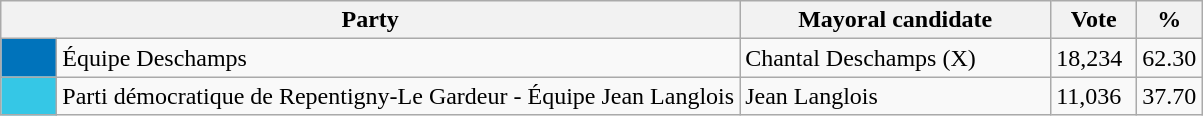<table class="wikitable">
<tr>
<th bgcolor="#DDDDFF" width="230px" colspan="2">Party</th>
<th bgcolor="#DDDDFF" width="200px">Mayoral candidate</th>
<th bgcolor="#DDDDFF" width="50px">Vote</th>
<th bgcolor="#DDDDFF" width="30px">%</th>
</tr>
<tr>
<td bgcolor=#0073BB width="30px"> </td>
<td>Équipe Deschamps</td>
<td>Chantal Deschamps (X)</td>
<td>18,234</td>
<td>62.30</td>
</tr>
<tr>
<td bgcolor=#35C7E6 width="30px"> </td>
<td>Parti démocratique de Repentigny-Le Gardeur - Équipe Jean Langlois</td>
<td>Jean Langlois</td>
<td>11,036</td>
<td>37.70</td>
</tr>
</table>
